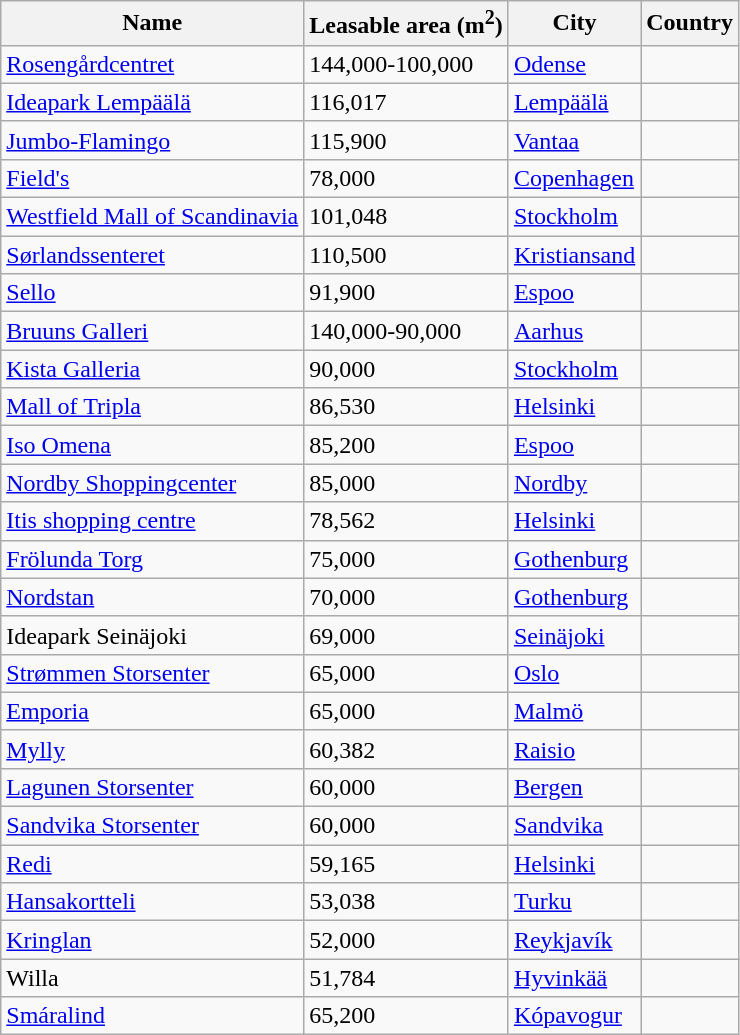<table class="wikitable sortable">
<tr>
<th>Name</th>
<th>Leasable area (m<sup>2</sup>)</th>
<th>City</th>
<th>Country</th>
</tr>
<tr>
<td><a href='#'>Rosengårdcentret</a></td>
<td>144,000-100,000</td>
<td><a href='#'>Odense</a></td>
<td></td>
</tr>
<tr>
<td><a href='#'>Ideapark Lempäälä</a></td>
<td>116,017</td>
<td><a href='#'>Lempäälä</a></td>
<td></td>
</tr>
<tr>
<td><a href='#'>Jumbo-Flamingo</a></td>
<td>115,900</td>
<td><a href='#'>Vantaa</a></td>
<td></td>
</tr>
<tr>
<td><a href='#'>Field's</a></td>
<td>78,000</td>
<td><a href='#'>Copenhagen</a></td>
<td></td>
</tr>
<tr>
<td><a href='#'>Westfield Mall of Scandinavia</a></td>
<td>101,048</td>
<td><a href='#'>Stockholm</a></td>
<td></td>
</tr>
<tr>
<td><a href='#'>Sørlandssenteret</a></td>
<td>110,500</td>
<td><a href='#'>Kristiansand</a></td>
<td></td>
</tr>
<tr>
<td><a href='#'>Sello</a></td>
<td>91,900</td>
<td><a href='#'>Espoo</a></td>
<td></td>
</tr>
<tr>
<td><a href='#'>Bruuns Galleri</a></td>
<td>140,000-90,000</td>
<td><a href='#'>Aarhus</a></td>
<td></td>
</tr>
<tr>
<td><a href='#'>Kista Galleria</a></td>
<td>90,000</td>
<td><a href='#'>Stockholm</a></td>
<td></td>
</tr>
<tr>
<td><a href='#'>Mall of Tripla</a></td>
<td>86,530</td>
<td><a href='#'>Helsinki</a></td>
<td></td>
</tr>
<tr>
<td><a href='#'>Iso Omena</a></td>
<td>85,200</td>
<td><a href='#'>Espoo</a></td>
<td></td>
</tr>
<tr>
<td><a href='#'>Nordby Shoppingcenter</a></td>
<td>85,000 </td>
<td><a href='#'>Nordby</a></td>
<td></td>
</tr>
<tr>
<td><a href='#'>Itis shopping centre</a></td>
<td>78,562</td>
<td><a href='#'>Helsinki</a></td>
<td></td>
</tr>
<tr>
<td><a href='#'>Frölunda Torg</a></td>
<td>75,000</td>
<td><a href='#'>Gothenburg</a></td>
<td></td>
</tr>
<tr>
<td><a href='#'>Nordstan</a></td>
<td>70,000</td>
<td><a href='#'>Gothenburg</a></td>
<td></td>
</tr>
<tr>
<td>Ideapark Seinäjoki</td>
<td>69,000</td>
<td><a href='#'>Seinäjoki</a></td>
<td></td>
</tr>
<tr>
<td><a href='#'>Strømmen Storsenter</a></td>
<td>65,000</td>
<td><a href='#'>Oslo</a></td>
<td></td>
</tr>
<tr>
<td><a href='#'>Emporia</a></td>
<td>65,000</td>
<td><a href='#'>Malmö</a></td>
<td></td>
</tr>
<tr>
<td><a href='#'>Mylly</a></td>
<td>60,382</td>
<td><a href='#'>Raisio</a></td>
<td></td>
</tr>
<tr>
<td><a href='#'>Lagunen Storsenter</a></td>
<td>60,000</td>
<td><a href='#'>Bergen</a></td>
<td></td>
</tr>
<tr>
<td><a href='#'>Sandvika Storsenter</a></td>
<td>60,000</td>
<td><a href='#'>Sandvika</a></td>
<td></td>
</tr>
<tr>
<td><a href='#'>Redi</a></td>
<td>59,165</td>
<td><a href='#'>Helsinki</a></td>
<td></td>
</tr>
<tr>
<td><a href='#'>Hansakortteli</a></td>
<td>53,038</td>
<td><a href='#'>Turku</a></td>
<td></td>
</tr>
<tr>
<td><a href='#'>Kringlan</a></td>
<td>52,000</td>
<td><a href='#'>Reykjavík</a></td>
<td></td>
</tr>
<tr>
<td>Willa</td>
<td>51,784</td>
<td><a href='#'>Hyvinkää</a></td>
<td></td>
</tr>
<tr>
<td><a href='#'>Smáralind</a></td>
<td>65,200</td>
<td><a href='#'>Kópavogur</a></td>
<td></td>
</tr>
</table>
